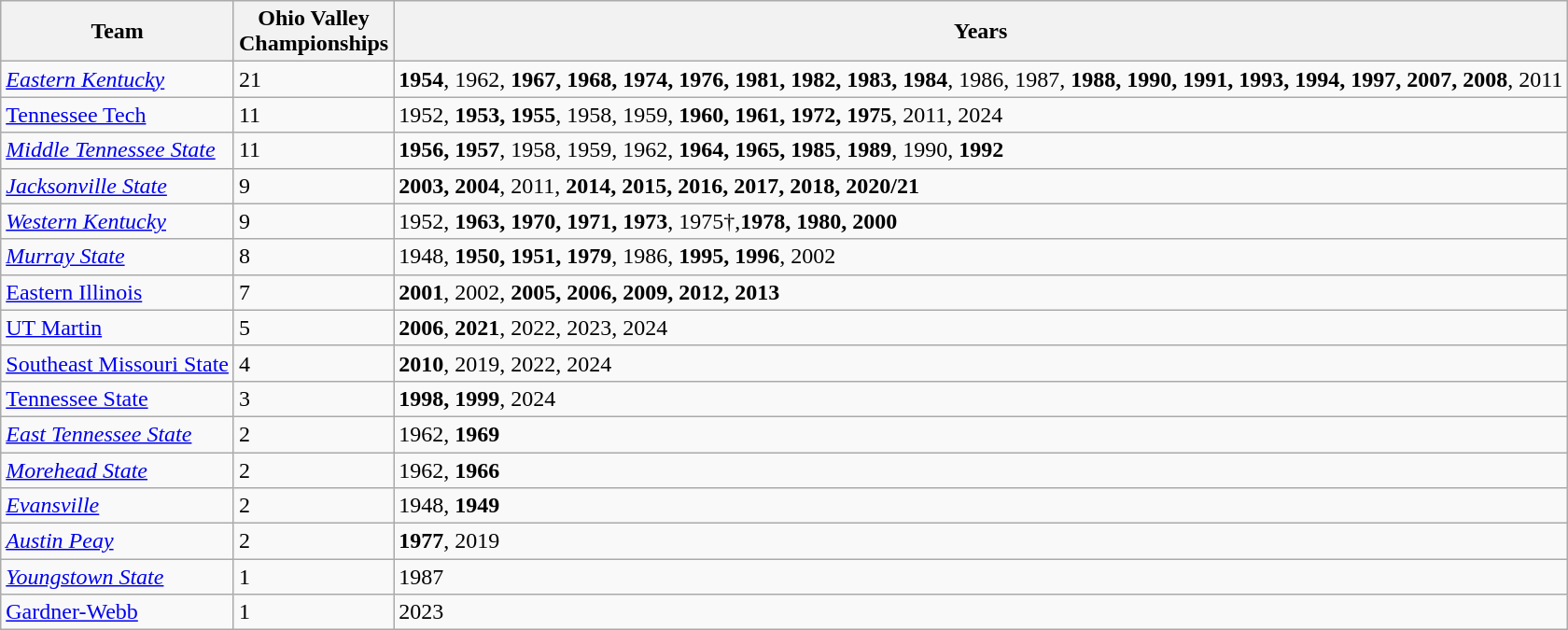<table class="wikitable" style="text-align: left;">
<tr>
<th>Team</th>
<th>Ohio Valley<br>Championships</th>
<th>Years</th>
</tr>
<tr>
<td><em><a href='#'>Eastern Kentucky</a></em></td>
<td>21</td>
<td><strong>1954</strong>, 1962, <strong>1967, 1968, 1974, 1976, 1981, 1982, 1983, 1984</strong>, 1986, 1987, <strong>1988, 1990, 1991, 1993, 1994, 1997, 2007, 2008</strong>, 2011</td>
</tr>
<tr>
<td><a href='#'>Tennessee Tech</a></td>
<td>11</td>
<td>1952, <strong>1953, 1955</strong>, 1958, 1959, <strong>1960, 1961, 1972, 1975</strong>, 2011, 2024</td>
</tr>
<tr>
<td><em><a href='#'>Middle Tennessee State</a></em></td>
<td>11</td>
<td><strong>1956, 1957</strong>, 1958, 1959, 1962, <strong>1964, 1965, 1985</strong>, <strong>1989</strong>, 1990, <strong>1992</strong></td>
</tr>
<tr>
<td><em><a href='#'>Jacksonville State</a></em></td>
<td>9</td>
<td><strong>2003, 2004</strong>, 2011, <strong>2014, 2015, 2016, 2017, 2018, 2020/21</strong></td>
</tr>
<tr>
<td><em><a href='#'>Western Kentucky</a></em></td>
<td>9</td>
<td>1952, <strong>1963, 1970, 1971, 1973</strong>, 1975†,<strong>1978, 1980, 2000</strong></td>
</tr>
<tr>
<td><em><a href='#'>Murray State</a></em></td>
<td>8</td>
<td>1948, <strong>1950, 1951, 1979</strong>, 1986, <strong>1995, 1996</strong>, 2002</td>
</tr>
<tr>
<td><a href='#'>Eastern Illinois</a></td>
<td>7</td>
<td><strong>2001</strong>, 2002, <strong>2005, 2006, 2009, 2012, 2013</strong></td>
</tr>
<tr>
<td><a href='#'>UT Martin</a></td>
<td>5</td>
<td><strong>2006</strong>, <strong>2021</strong>, 2022, 2023, 2024</td>
</tr>
<tr>
<td><a href='#'>Southeast Missouri State</a></td>
<td>4</td>
<td><strong>2010</strong>, 2019, 2022, 2024</td>
</tr>
<tr>
<td><a href='#'>Tennessee State</a></td>
<td>3</td>
<td><strong>1998, 1999</strong>, 2024</td>
</tr>
<tr>
<td><em><a href='#'>East Tennessee State</a></em></td>
<td>2</td>
<td>1962, <strong>1969</strong></td>
</tr>
<tr>
<td><em><a href='#'>Morehead State</a></em></td>
<td>2</td>
<td>1962, <strong>1966</strong></td>
</tr>
<tr>
<td><em><a href='#'>Evansville</a></em></td>
<td>2</td>
<td>1948, <strong>1949</strong></td>
</tr>
<tr>
<td><em><a href='#'>Austin Peay</a></em></td>
<td>2</td>
<td><strong>1977</strong>, 2019</td>
</tr>
<tr>
<td><em><a href='#'>Youngstown State</a></em></td>
<td>1</td>
<td>1987</td>
</tr>
<tr>
<td><a href='#'>Gardner-Webb</a></td>
<td>1</td>
<td>2023</td>
</tr>
</table>
